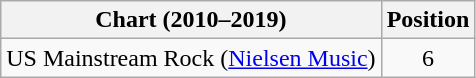<table class="wikitable">
<tr>
<th>Chart (2010–2019)</th>
<th>Position</th>
</tr>
<tr>
<td>US Mainstream Rock (<a href='#'>Nielsen Music</a>)</td>
<td align="center">6</td>
</tr>
</table>
